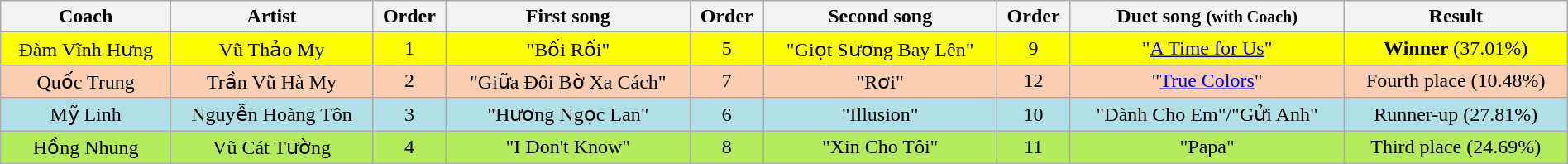<table class="wikitable" style="text-align:center; width:100%;">
<tr>
<th>Coach</th>
<th>Artist</th>
<th>Order</th>
<th>First song</th>
<th>Order</th>
<th>Second song</th>
<th>Order</th>
<th>Duet song <small>(with Coach)</small></th>
<th>Result</th>
</tr>
<tr style="background:#FDFF00;">
<td>Đàm Vĩnh Hưng</td>
<td>Vũ Thảo My</td>
<td>1</td>
<td>"Bối Rối"</td>
<td>5</td>
<td>"Giọt Sương Bay Lên"</td>
<td>9</td>
<td>"<a href='#'>A Time for Us</a>"</td>
<td><strong>Winner</strong> (37.01%)</td>
</tr>
<tr style="background:#FBCEB1;">
<td>Quốc Trung</td>
<td>Trần Vũ Hà My</td>
<td>2</td>
<td>"Giữa Đôi Bờ Xa Cách"</td>
<td>7</td>
<td>"Rơi"</td>
<td>12</td>
<td>"<a href='#'>True Colors</a>"</td>
<td>Fourth place (10.48%)</td>
</tr>
<tr style="background:#B0E0E6;">
<td>Mỹ Linh</td>
<td>Nguyễn Hoàng Tôn</td>
<td>3</td>
<td>"Hương Ngọc Lan"</td>
<td>6</td>
<td>"Illusion"</td>
<td>10</td>
<td>"Dành Cho Em"/"Gửi Anh"</td>
<td>Runner-up (27.81%)</td>
</tr>
<tr style="background:#B2EC5D;">
<td>Hồng Nhung</td>
<td>Vũ Cát Tường</td>
<td>4</td>
<td>"I Don't Know"</td>
<td>8</td>
<td>"Xin Cho Tôi"</td>
<td>11</td>
<td>"Papa"</td>
<td>Third place (24.69%)</td>
</tr>
</table>
